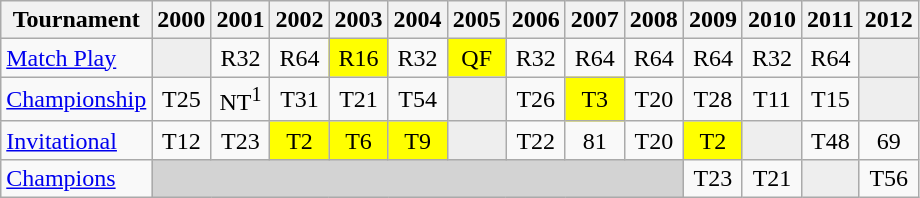<table class="wikitable" style="text-align:center;">
<tr>
<th>Tournament</th>
<th>2000</th>
<th>2001</th>
<th>2002</th>
<th>2003</th>
<th>2004</th>
<th>2005</th>
<th>2006</th>
<th>2007</th>
<th>2008</th>
<th>2009</th>
<th>2010</th>
<th>2011</th>
<th>2012</th>
</tr>
<tr>
<td align="left"><a href='#'>Match Play</a></td>
<td style="background:#eeeeee;"></td>
<td>R32</td>
<td>R64</td>
<td style="background:yellow;">R16</td>
<td>R32</td>
<td style="background:yellow;">QF</td>
<td>R32</td>
<td>R64</td>
<td>R64</td>
<td>R64</td>
<td>R32</td>
<td>R64</td>
<td style="background:#eeeeee;"></td>
</tr>
<tr>
<td align="left"><a href='#'>Championship</a></td>
<td>T25</td>
<td>NT<sup>1</sup></td>
<td>T31</td>
<td>T21</td>
<td>T54</td>
<td style="background:#eeeeee;"></td>
<td>T26</td>
<td style="background:yellow;">T3</td>
<td>T20</td>
<td>T28</td>
<td>T11</td>
<td>T15</td>
<td style="background:#eeeeee;"></td>
</tr>
<tr>
<td align="left"><a href='#'>Invitational</a></td>
<td>T12</td>
<td>T23</td>
<td style="background:yellow;">T2</td>
<td style="background:yellow;">T6</td>
<td style="background:yellow;">T9</td>
<td style="background:#eeeeee;"></td>
<td>T22</td>
<td>81</td>
<td>T20</td>
<td style="background:yellow;">T2</td>
<td style="background:#eeeeee;"></td>
<td>T48</td>
<td>69</td>
</tr>
<tr>
<td align="left"><a href='#'>Champions</a></td>
<td colspan=9 style="background:#D3D3D3;"></td>
<td>T23</td>
<td>T21</td>
<td style="background:#eeeeee;"></td>
<td>T56</td>
</tr>
</table>
